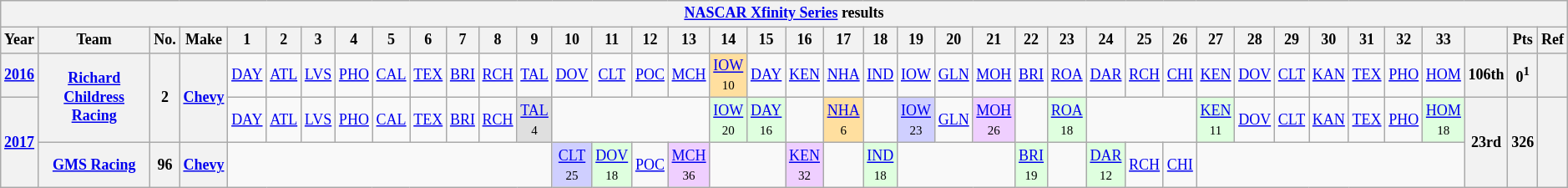<table class="wikitable" style="text-align:center; font-size:75%">
<tr>
<th colspan="45"><a href='#'>NASCAR Xfinity Series</a> results</th>
</tr>
<tr>
<th>Year</th>
<th>Team</th>
<th>No.</th>
<th>Make</th>
<th>1</th>
<th>2</th>
<th>3</th>
<th>4</th>
<th>5</th>
<th>6</th>
<th>7</th>
<th>8</th>
<th>9</th>
<th>10</th>
<th>11</th>
<th>12</th>
<th>13</th>
<th>14</th>
<th>15</th>
<th>16</th>
<th>17</th>
<th>18</th>
<th>19</th>
<th>20</th>
<th>21</th>
<th>22</th>
<th>23</th>
<th>24</th>
<th>25</th>
<th>26</th>
<th>27</th>
<th>28</th>
<th>29</th>
<th>30</th>
<th>31</th>
<th>32</th>
<th>33</th>
<th></th>
<th>Pts</th>
<th>Ref</th>
</tr>
<tr>
<th><a href='#'>2016</a></th>
<th rowspan="2"><a href='#'>Richard Childress Racing</a></th>
<th rowspan="2">2</th>
<th rowspan="2"><a href='#'>Chevy</a></th>
<td><a href='#'>DAY</a></td>
<td><a href='#'>ATL</a></td>
<td><a href='#'>LVS</a></td>
<td><a href='#'>PHO</a></td>
<td><a href='#'>CAL</a></td>
<td><a href='#'>TEX</a></td>
<td><a href='#'>BRI</a></td>
<td><a href='#'>RCH</a></td>
<td><a href='#'>TAL</a></td>
<td><a href='#'>DOV</a></td>
<td><a href='#'>CLT</a></td>
<td><a href='#'>POC</a></td>
<td><a href='#'>MCH</a></td>
<td style="background:#FFDF9F;"><a href='#'>IOW</a><br><small>10</small></td>
<td><a href='#'>DAY</a></td>
<td><a href='#'>KEN</a></td>
<td><a href='#'>NHA</a></td>
<td><a href='#'>IND</a></td>
<td><a href='#'>IOW</a></td>
<td><a href='#'>GLN</a></td>
<td><a href='#'>MOH</a></td>
<td><a href='#'>BRI</a></td>
<td><a href='#'>ROA</a></td>
<td><a href='#'>DAR</a></td>
<td><a href='#'>RCH</a></td>
<td><a href='#'>CHI</a></td>
<td><a href='#'>KEN</a></td>
<td><a href='#'>DOV</a></td>
<td><a href='#'>CLT</a></td>
<td><a href='#'>KAN</a></td>
<td><a href='#'>TEX</a></td>
<td><a href='#'>PHO</a></td>
<td><a href='#'>HOM</a></td>
<th>106th</th>
<th>0<sup>1</sup></th>
<th></th>
</tr>
<tr>
<th rowspan="2"><a href='#'>2017</a></th>
<td><a href='#'>DAY</a></td>
<td><a href='#'>ATL</a></td>
<td><a href='#'>LVS</a></td>
<td><a href='#'>PHO</a></td>
<td><a href='#'>CAL</a></td>
<td><a href='#'>TEX</a></td>
<td><a href='#'>BRI</a></td>
<td><a href='#'>RCH</a></td>
<td style="background:#DFDFDF;"><a href='#'>TAL</a><br><small>4</small></td>
<td colspan="4"></td>
<td style="background:#DFFFDF;"><a href='#'>IOW</a><br><small>20</small></td>
<td style="background:#DFFFDF;"><a href='#'>DAY</a><br><small>16</small></td>
<td></td>
<td style="background:#FFDF9F;"><a href='#'>NHA</a><br><small>6</small></td>
<td></td>
<td style="background:#CFCFFF;"><a href='#'>IOW</a><br><small>23</small></td>
<td><a href='#'>GLN</a></td>
<td style="background:#EFCFFF;"><a href='#'>MOH</a><br><small>26</small></td>
<td></td>
<td style="background:#DFFFDF;"><a href='#'>ROA</a><br><small>18</small></td>
<td colspan="3"></td>
<td style="background:#DFFFDF;"><a href='#'>KEN</a><br><small>11</small></td>
<td><a href='#'>DOV</a></td>
<td><a href='#'>CLT</a></td>
<td><a href='#'>KAN</a></td>
<td><a href='#'>TEX</a></td>
<td><a href='#'>PHO</a></td>
<td style="background:#DFFFDF;"><a href='#'>HOM</a><br><small>18</small></td>
<th rowspan="2">23rd</th>
<th rowspan="2">326</th>
<th rowspan="2"></th>
</tr>
<tr>
<th><a href='#'>GMS Racing</a></th>
<th>96</th>
<th><a href='#'>Chevy</a></th>
<td colspan="9"></td>
<td style="background:#CFCFFF;"><a href='#'>CLT</a><br><small>25</small></td>
<td style="background:#DFFFDF;"><a href='#'>DOV</a><br><small>18</small></td>
<td><a href='#'>POC</a></td>
<td style="background:#EFCFFF;"><a href='#'>MCH</a><br><small>36</small></td>
<td colspan="2"></td>
<td style="background:#EFCFFF;"><a href='#'>KEN</a><br><small>32</small></td>
<td></td>
<td style="background:#DFFFDF;"><a href='#'>IND</a><br><small>18</small></td>
<td colspan="3"></td>
<td style="background:#DFFFDF;"><a href='#'>BRI</a><br><small>19</small></td>
<td></td>
<td style="background:#DFFFDF;"><a href='#'>DAR</a><br><small>12</small></td>
<td><a href='#'>RCH</a></td>
<td><a href='#'>CHI</a></td>
<td colspan="7"></td>
</tr>
</table>
